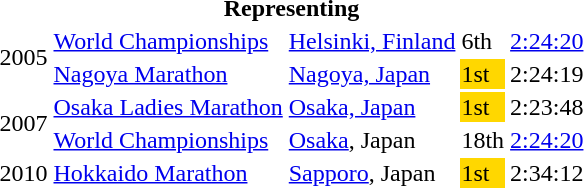<table>
<tr>
<th colspan="5">Representing </th>
</tr>
<tr>
<td rowspan=2>2005</td>
<td><a href='#'>World Championships</a></td>
<td><a href='#'>Helsinki, Finland</a></td>
<td>6th</td>
<td><a href='#'>2:24:20</a></td>
</tr>
<tr>
<td><a href='#'>Nagoya Marathon</a></td>
<td><a href='#'>Nagoya, Japan</a></td>
<td bgcolor=gold>1st</td>
<td>2:24:19</td>
</tr>
<tr>
<td rowspan=2>2007</td>
<td><a href='#'>Osaka Ladies Marathon</a></td>
<td><a href='#'>Osaka, Japan</a></td>
<td bgcolor="gold">1st</td>
<td>2:23:48</td>
</tr>
<tr>
<td><a href='#'>World Championships</a></td>
<td><a href='#'>Osaka</a>, Japan</td>
<td>18th</td>
<td><a href='#'>2:24:20</a></td>
</tr>
<tr>
<td>2010</td>
<td><a href='#'>Hokkaido Marathon</a></td>
<td><a href='#'>Sapporo</a>, Japan</td>
<td bgcolor=gold>1st</td>
<td>2:34:12</td>
</tr>
</table>
